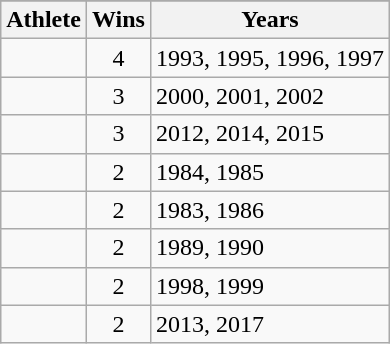<table class="wikitable">
<tr>
</tr>
<tr>
<th>Athlete</th>
<th>Wins</th>
<th>Years</th>
</tr>
<tr>
<td></td>
<td align=center>4</td>
<td>1993, 1995, 1996, 1997</td>
</tr>
<tr>
<td></td>
<td align=center>3</td>
<td>2000, 2001, 2002</td>
</tr>
<tr>
<td></td>
<td align=center>3</td>
<td>2012, 2014, 2015</td>
</tr>
<tr>
<td></td>
<td align=center>2</td>
<td>1984, 1985</td>
</tr>
<tr>
<td></td>
<td align=center>2</td>
<td>1983, 1986</td>
</tr>
<tr>
<td></td>
<td align=center>2</td>
<td>1989, 1990</td>
</tr>
<tr>
<td></td>
<td align=center>2</td>
<td>1998, 1999</td>
</tr>
<tr>
<td></td>
<td align=center>2</td>
<td>2013, 2017</td>
</tr>
</table>
